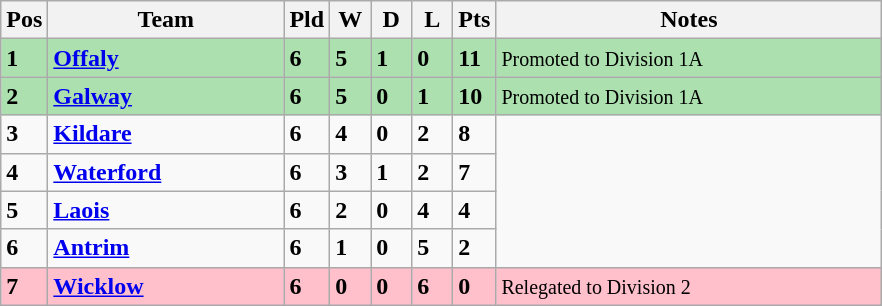<table class="wikitable" style="text-align: centre;">
<tr>
<th width=20>Pos</th>
<th width=150>Team</th>
<th width=20>Pld</th>
<th width=20>W</th>
<th width=20>D</th>
<th width=20>L</th>
<th width=20>Pts</th>
<th width=250>Notes</th>
</tr>
<tr style="background:#ACE1AF;">
<td><strong>1</strong></td>
<td align=left><strong> <a href='#'>Offaly</a> </strong></td>
<td><strong>6</strong></td>
<td><strong>5</strong></td>
<td><strong>1</strong></td>
<td><strong>0</strong></td>
<td><strong>11</strong></td>
<td><small> Promoted to Division 1A</small></td>
</tr>
<tr style="background:#ACE1AF;">
<td><strong>2</strong></td>
<td align=left><strong> <a href='#'>Galway</a> </strong></td>
<td><strong>6</strong></td>
<td><strong>5</strong></td>
<td><strong>0</strong></td>
<td><strong>1</strong></td>
<td><strong>10</strong></td>
<td><small> Promoted to Division 1A</small></td>
</tr>
<tr style>
<td><strong>3</strong></td>
<td align=left><strong> <a href='#'>Kildare</a> </strong></td>
<td><strong>6</strong></td>
<td><strong>4</strong></td>
<td><strong>0</strong></td>
<td><strong>2</strong></td>
<td><strong>8</strong></td>
</tr>
<tr style>
<td><strong>4</strong></td>
<td align=left><strong> <a href='#'>Waterford</a> </strong></td>
<td><strong>6</strong></td>
<td><strong>3</strong></td>
<td><strong>1</strong></td>
<td><strong>2</strong></td>
<td><strong>7</strong></td>
</tr>
<tr style>
<td><strong>5</strong></td>
<td align=left><strong> <a href='#'>Laois</a> </strong></td>
<td><strong>6</strong></td>
<td><strong>2</strong></td>
<td><strong>0</strong></td>
<td><strong>4</strong></td>
<td><strong>4</strong></td>
</tr>
<tr style>
<td><strong>6</strong></td>
<td align=left><strong> <a href='#'>Antrim</a> </strong></td>
<td><strong>6</strong></td>
<td><strong>1</strong></td>
<td><strong>0</strong></td>
<td><strong>5</strong></td>
<td><strong>2</strong></td>
</tr>
<tr style="background:#FFC0CB;">
<td><strong>7</strong></td>
<td align=left><strong> <a href='#'>Wicklow</a> </strong></td>
<td><strong>6</strong></td>
<td><strong>0</strong></td>
<td><strong>0</strong></td>
<td><strong>6</strong></td>
<td><strong>0</strong></td>
<td><small> Relegated to Division 2</small></td>
</tr>
</table>
